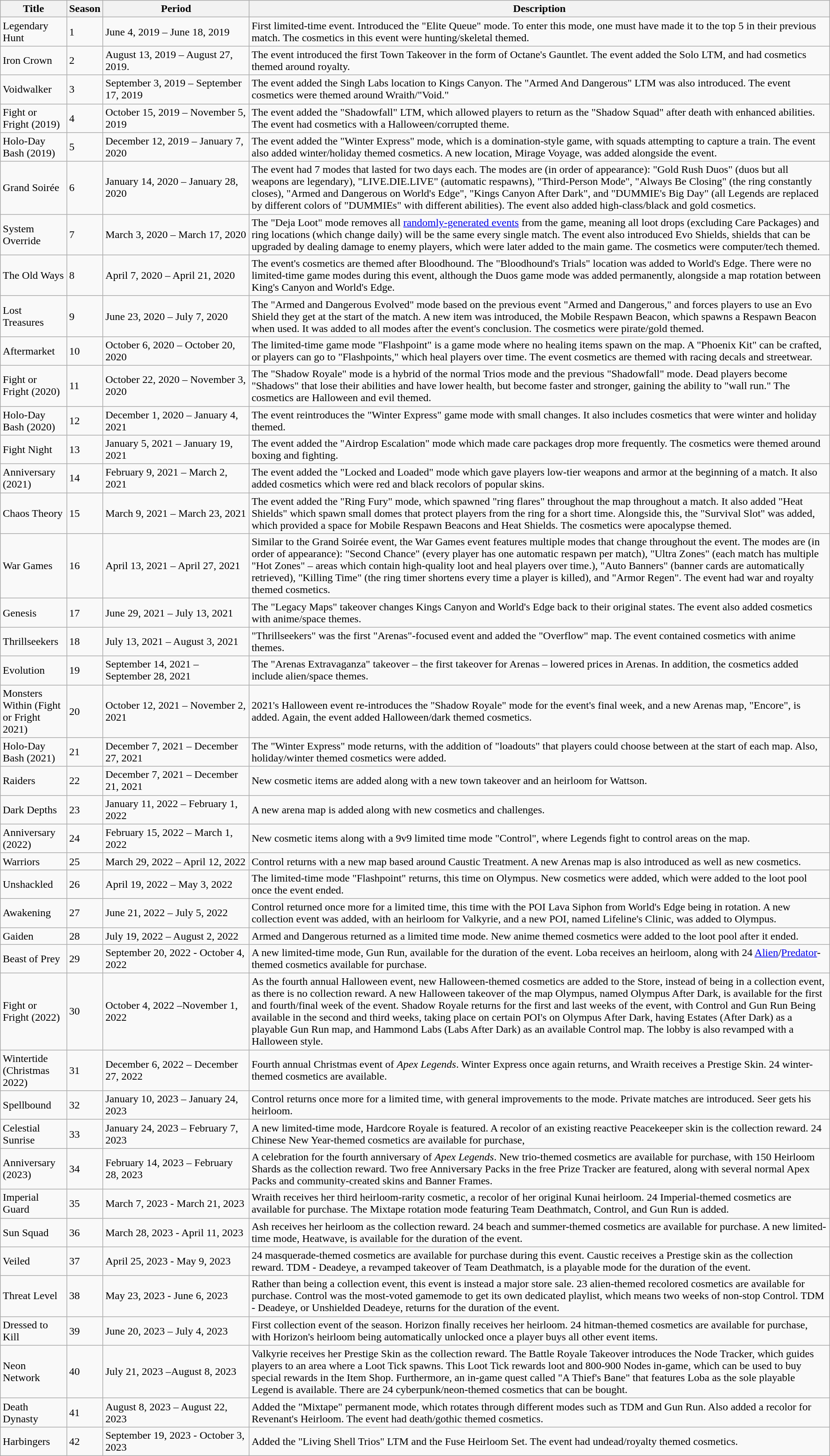<table class="wikitable">
<tr>
<th width="8%">Title</th>
<th>Season</th>
<th>Period</th>
<th width="70%">Description</th>
</tr>
<tr>
<td>Legendary Hunt</td>
<td>1</td>
<td>June 4, 2019 – June 18, 2019</td>
<td>First limited-time event. Introduced the "Elite Queue" mode. To enter this mode, one must have made it to the top 5 in their previous match. The cosmetics in this event were hunting/skeletal themed.</td>
</tr>
<tr>
<td>Iron Crown</td>
<td>2</td>
<td>August 13, 2019 – August 27, 2019.</td>
<td>The event introduced the first Town Takeover in the form of Octane's Gauntlet. The event added the Solo LTM, and had cosmetics themed around royalty.</td>
</tr>
<tr>
<td>Voidwalker</td>
<td>3</td>
<td>September 3, 2019 – September 17, 2019</td>
<td>The event added the Singh Labs location to Kings Canyon. The "Armed And Dangerous" LTM was also introduced. The event cosmetics were themed around Wraith/"Void."</td>
</tr>
<tr>
<td>Fight or Fright (2019)</td>
<td>4</td>
<td>October 15, 2019 – November 5, 2019</td>
<td>The event added the "Shadowfall" LTM, which allowed players to return as the "Shadow Squad" after death with enhanced abilities. The event had cosmetics with a Halloween/corrupted theme.</td>
</tr>
<tr>
<td>Holo-Day Bash (2019)</td>
<td>5</td>
<td>December 12, 2019 – January 7, 2020</td>
<td>The event added the "Winter Express" mode, which is a domination-style game, with squads attempting to capture a train. The event also added winter/holiday themed cosmetics. A new location, Mirage Voyage, was added alongside the event.</td>
</tr>
<tr>
<td>Grand Soirée</td>
<td>6</td>
<td>January 14, 2020 – January 28, 2020</td>
<td>The event had 7 modes that lasted for two days each. The modes are (in order of appearance): "Gold Rush Duos" (duos but all weapons are legendary), "LIVE.DIE.LIVE" (automatic respawns), "Third-Person Mode", "Always Be Closing" (the ring constantly closes), "Armed and Dangerous on World's Edge", "Kings Canyon After Dark", and "DUMMIE's Big Day" (all Legends are replaced by different colors of "DUMMIEs" with different abilities). The event also added high-class/black and gold cosmetics.</td>
</tr>
<tr>
<td>System Override</td>
<td>7</td>
<td>March 3, 2020 – March 17, 2020</td>
<td>The "Deja Loot" mode removes all <a href='#'>randomly-generated events</a> from the game, meaning all loot drops (excluding Care Packages) and ring locations (which change daily) will be the same every single match. The event also introduced Evo Shields, shields that can be upgraded by dealing damage to enemy players, which were later added to the main game. The cosmetics were computer/tech themed.</td>
</tr>
<tr>
<td>The Old Ways</td>
<td>8</td>
<td>April 7, 2020 – April 21, 2020</td>
<td>The event's cosmetics are themed after Bloodhound. The "Bloodhound's Trials" location was added to World's Edge. There were no limited-time game modes during this event, although the Duos game mode was added permanently, alongside a map rotation between King's Canyon and World's Edge.</td>
</tr>
<tr>
<td>Lost Treasures</td>
<td>9</td>
<td>June 23, 2020 – July 7, 2020</td>
<td>The "Armed and Dangerous Evolved" mode based on the previous event "Armed and Dangerous," and forces players to use an Evo Shield they get at the start of the match. A new item was introduced, the Mobile Respawn Beacon, which spawns a Respawn Beacon when used. It was added to all modes after the event's conclusion. The cosmetics were pirate/gold themed.</td>
</tr>
<tr>
<td>Aftermarket</td>
<td>10</td>
<td>October 6, 2020 – October 20, 2020</td>
<td>The limited-time game mode "Flashpoint" is a game mode where no healing items spawn on the map. A "Phoenix Kit" can be crafted, or players can go to "Flashpoints," which heal players over time. The event cosmetics are themed with racing decals and streetwear.</td>
</tr>
<tr>
<td>Fight or Fright (2020)</td>
<td>11</td>
<td>October 22, 2020 – November 3, 2020</td>
<td>The "Shadow Royale" mode is a hybrid of the normal Trios mode and the previous "Shadowfall" mode. Dead players become "Shadows" that lose their abilities and have lower health, but become faster and stronger, gaining the ability to "wall run." The cosmetics are Halloween and evil themed.</td>
</tr>
<tr>
<td>Holo-Day Bash (2020)</td>
<td>12</td>
<td>December 1, 2020 – January 4, 2021</td>
<td>The event reintroduces the "Winter Express" game mode with small changes. It also includes cosmetics that were winter and holiday themed.</td>
</tr>
<tr>
<td>Fight Night</td>
<td>13</td>
<td>January 5, 2021 – January 19, 2021</td>
<td>The event added the "Airdrop Escalation" mode which made care packages drop more frequently. The cosmetics were themed around boxing and fighting.</td>
</tr>
<tr>
<td>Anniversary (2021)</td>
<td>14</td>
<td>February 9, 2021 – March 2, 2021</td>
<td>The event added the "Locked and Loaded" mode which gave players low-tier weapons and armor at the beginning of a match. It also added cosmetics which were red and black recolors of popular skins.</td>
</tr>
<tr>
<td>Chaos Theory</td>
<td>15</td>
<td>March 9, 2021 – March 23, 2021</td>
<td>The event added the "Ring Fury" mode, which spawned "ring flares" throughout the map throughout a match. It also added "Heat Shields" which spawn small domes that protect players from the ring for a short time. Alongside this, the "Survival Slot" was added, which provided a space for Mobile Respawn Beacons and Heat Shields. The cosmetics were apocalypse themed.</td>
</tr>
<tr>
<td>War Games</td>
<td>16</td>
<td>April 13, 2021 – April 27, 2021</td>
<td>Similar to the Grand Soirée event, the War Games event features multiple modes that change throughout the event. The modes are (in order of appearance): "Second Chance" (every player has one automatic respawn per match), "Ultra Zones" (each match has multiple "Hot Zones" – areas which contain high-quality loot and heal players over time.), "Auto Banners" (banner cards are automatically retrieved), "Killing Time" (the ring timer shortens every time a player is killed), and "Armor Regen". The event had war and royalty themed cosmetics.</td>
</tr>
<tr>
<td>Genesis</td>
<td>17</td>
<td>June 29, 2021 – July 13, 2021</td>
<td>The "Legacy Maps" takeover changes Kings Canyon and World's Edge back to their original states. The event also added cosmetics with anime/space themes.</td>
</tr>
<tr>
<td>Thrillseekers</td>
<td>18</td>
<td>July 13, 2021 – August 3, 2021</td>
<td>"Thrillseekers" was the first "Arenas"-focused event and added the "Overflow" map. The event contained cosmetics with anime themes.</td>
</tr>
<tr>
<td>Evolution</td>
<td>19</td>
<td>September 14, 2021 – September 28, 2021</td>
<td>The "Arenas Extravaganza" takeover – the first takeover for Arenas – lowered prices in Arenas. In addition, the cosmetics added include alien/space themes.</td>
</tr>
<tr>
<td>Monsters Within (Fight or Fright 2021)</td>
<td>20</td>
<td>October 12, 2021 – November 2, 2021</td>
<td>2021's Halloween event re-introduces the "Shadow Royale" mode for the event's final week, and a new Arenas map, "Encore", is added. Again, the event added Halloween/dark themed cosmetics.</td>
</tr>
<tr>
<td>Holo-Day Bash (2021)</td>
<td>21</td>
<td>December 7, 2021 – December 27, 2021</td>
<td>The "Winter Express" mode returns, with the addition of "loadouts" that players could choose between at the start of each map. Also, holiday/winter themed cosmetics were added.</td>
</tr>
<tr>
<td>Raiders</td>
<td>22</td>
<td>December 7, 2021 – December 21, 2021</td>
<td>New cosmetic items are added along with a new town takeover and an heirloom for Wattson.</td>
</tr>
<tr>
<td>Dark Depths</td>
<td>23</td>
<td>January 11, 2022 – February 1, 2022</td>
<td>A new arena map is added along with new cosmetics and challenges.</td>
</tr>
<tr>
<td>Anniversary (2022)</td>
<td>24</td>
<td>February 15, 2022 – March 1, 2022</td>
<td>New cosmetic items along with a 9v9 limited time mode "Control", where Legends fight to control areas on the map.</td>
</tr>
<tr>
<td>Warriors</td>
<td>25</td>
<td>March 29, 2022 – April 12, 2022</td>
<td>Control returns with a new map based around Caustic Treatment. A new Arenas map is also introduced as well as new cosmetics.</td>
</tr>
<tr>
<td>Unshackled</td>
<td>26</td>
<td>April 19, 2022 – May 3, 2022</td>
<td>The limited-time mode "Flashpoint" returns, this time on Olympus. New cosmetics were added, which were added to the loot pool once the event ended.</td>
</tr>
<tr>
<td>Awakening</td>
<td>27</td>
<td>June 21, 2022 – July 5, 2022</td>
<td>Control returned once more for a limited time, this time with the POI Lava Siphon from World's Edge being in rotation. A new collection event was added, with an heirloom for Valkyrie, and a new POI, named Lifeline's Clinic, was added to Olympus.</td>
</tr>
<tr>
<td>Gaiden</td>
<td>28</td>
<td>July 19, 2022 – August 2, 2022</td>
<td>Armed and Dangerous returned as a limited time mode. New anime themed cosmetics were added to the loot pool after it ended.</td>
</tr>
<tr>
<td>Beast of Prey</td>
<td>29</td>
<td>September 20, 2022 - October 4, 2022</td>
<td>A new limited-time mode, Gun Run, available for the duration of the event. Loba receives an heirloom, along with 24 <a href='#'>Alien</a>/<a href='#'>Predator</a>-themed cosmetics available for purchase.</td>
</tr>
<tr>
<td>Fight or Fright (2022)</td>
<td>30</td>
<td>October 4, 2022 –November 1, 2022</td>
<td>As the fourth annual Halloween event, new Halloween-themed cosmetics are added to the Store, instead of being in a collection event, as there is no collection reward. A new Halloween takeover of the map Olympus, named Olympus After Dark, is available for the first and fourth/final week of the event. Shadow Royale returns for the first and last weeks of the event, with Control and Gun Run Being available in the second and third weeks, taking place on certain POI's on Olympus After Dark, having Estates (After Dark) as a playable Gun Run map, and Hammond Labs (Labs After Dark) as an available Control map. The lobby is also revamped with a Halloween style.</td>
</tr>
<tr>
<td>Wintertide<br>(Christmas 2022)</td>
<td>31</td>
<td>December 6, 2022 – December 27, 2022</td>
<td>Fourth annual Christmas event of <em>Apex Legends</em>. Winter Express once again returns, and Wraith receives a Prestige Skin. 24 winter-themed cosmetics are available.</td>
</tr>
<tr>
<td>Spellbound</td>
<td>32</td>
<td>January 10, 2023 – January 24, 2023</td>
<td>Control returns once more for a limited time, with general improvements to the mode. Private matches are introduced. Seer gets his heirloom.</td>
</tr>
<tr>
<td>Celestial Sunrise</td>
<td>33</td>
<td>January 24, 2023 – February 7, 2023</td>
<td>A new limited-time mode, Hardcore Royale is featured. A recolor of an existing reactive Peacekeeper skin is the collection reward. 24 Chinese New Year-themed cosmetics are available for purchase,</td>
</tr>
<tr>
<td>Anniversary (2023)</td>
<td>34</td>
<td>February 14, 2023 – February 28, 2023</td>
<td>A celebration for the fourth anniversary of <em>Apex Legends</em>. New trio-themed cosmetics are available for purchase, with 150 Heirloom Shards as the collection reward. Two free Anniversary Packs in the free Prize Tracker are featured, along with several normal Apex Packs and community-created skins and Banner Frames.</td>
</tr>
<tr>
<td>Imperial Guard</td>
<td>35</td>
<td>March 7, 2023 - March 21, 2023</td>
<td>Wraith receives her third heirloom-rarity cosmetic, a recolor of her original Kunai heirloom. 24 Imperial-themed cosmetics are available for purchase. The Mixtape rotation mode featuring Team Deathmatch, Control, and Gun Run is added.</td>
</tr>
<tr>
<td>Sun Squad</td>
<td>36</td>
<td>March 28, 2023 - April 11, 2023</td>
<td>Ash receives her heirloom as the collection reward. 24 beach and summer-themed cosmetics are available for purchase. A new limited-time mode, Heatwave, is available for the duration of the event.</td>
</tr>
<tr>
<td>Veiled</td>
<td>37</td>
<td>April 25, 2023 - May 9, 2023</td>
<td>24 masquerade-themed cosmetics are available for purchase during this event. Caustic receives a Prestige skin as the collection reward. TDM - Deadeye, a revamped takeover of Team Deathmatch, is a playable mode for the duration of the event.</td>
</tr>
<tr>
<td>Threat Level</td>
<td>38</td>
<td>May 23, 2023 - June 6, 2023</td>
<td>Rather than being a collection event, this event is instead a major store sale. 23 alien-themed recolored cosmetics are available for purchase. Control was the most-voted gamemode to get its own dedicated playlist, which means two weeks of non-stop Control. TDM - Deadeye, or Unshielded Deadeye, returns for the duration of the event.</td>
</tr>
<tr>
<td>Dressed to Kill</td>
<td>39</td>
<td>June 20, 2023 – July 4, 2023</td>
<td>First collection event of the season. Horizon finally receives her heirloom. 24 hitman-themed cosmetics are available for purchase, with Horizon's heirloom being automatically unlocked once a player buys all other event items.</td>
</tr>
<tr>
<td>Neon Network</td>
<td>40</td>
<td>July 21, 2023 –August 8, 2023</td>
<td>Valkyrie receives her Prestige Skin as the collection reward. The Battle Royale Takeover introduces the Node Tracker, which guides players to an area where a Loot Tick spawns. This Loot Tick rewards loot and 800-900 Nodes in-game, which can be used to buy special rewards in the Item Shop. Furthermore, an in-game quest called "A Thief's Bane" that features Loba as the sole playable Legend is available. There are 24 cyberpunk/neon-themed cosmetics that can be bought.</td>
</tr>
<tr>
<td>Death Dynasty</td>
<td>41</td>
<td>August 8, 2023 – August 22, 2023</td>
<td>Added the "Mixtape" permanent mode, which rotates through different modes such as TDM and Gun Run. Also added a recolor for Revenant's Heirloom. The event had death/gothic themed cosmetics.</td>
</tr>
<tr>
<td>Harbingers</td>
<td>42</td>
<td>September 19, 2023 - October 3, 2023</td>
<td>Added the "Living Shell Trios" LTM and the Fuse Heirloom Set. The event had undead/royalty themed cosmetics.</td>
</tr>
</table>
